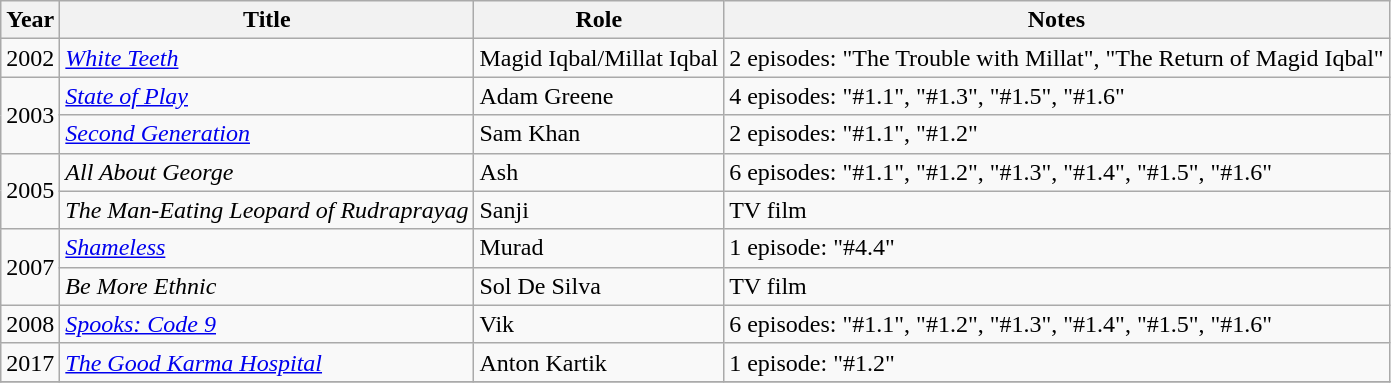<table class="wikitable sortable">
<tr>
<th>Year</th>
<th>Title</th>
<th>Role</th>
<th>Notes</th>
</tr>
<tr>
<td rowspan="1">2002</td>
<td><em><a href='#'>White Teeth</a></em></td>
<td>Magid Iqbal/Millat Iqbal</td>
<td>2 episodes: "The Trouble with Millat", "The Return of Magid Iqbal"</td>
</tr>
<tr>
<td rowspan="2">2003</td>
<td><em><a href='#'>State of Play</a></em></td>
<td>Adam Greene</td>
<td>4 episodes: "#1.1", "#1.3", "#1.5", "#1.6"</td>
</tr>
<tr>
<td><em><a href='#'>Second Generation</a></em></td>
<td>Sam Khan</td>
<td>2 episodes: "#1.1", "#1.2"</td>
</tr>
<tr>
<td rowspan="2">2005</td>
<td><em>All About George</em></td>
<td>Ash</td>
<td>6 episodes: "#1.1", "#1.2", "#1.3", "#1.4", "#1.5", "#1.6"</td>
</tr>
<tr>
<td><em>The Man-Eating Leopard of Rudraprayag</em></td>
<td>Sanji</td>
<td>TV film</td>
</tr>
<tr>
<td rowspan="2">2007</td>
<td><em><a href='#'>Shameless</a></em></td>
<td>Murad</td>
<td>1 episode: "#4.4"</td>
</tr>
<tr>
<td><em>Be More Ethnic</em></td>
<td>Sol De Silva</td>
<td>TV film</td>
</tr>
<tr>
<td rowspan="1">2008</td>
<td><em><a href='#'>Spooks: Code 9</a></em></td>
<td>Vik</td>
<td>6 episodes: "#1.1", "#1.2", "#1.3", "#1.4", "#1.5", "#1.6"</td>
</tr>
<tr>
<td rowspan="1">2017</td>
<td><em><a href='#'>The Good Karma Hospital</a></em></td>
<td>Anton Kartik</td>
<td>1 episode: "#1.2"</td>
</tr>
<tr>
</tr>
</table>
